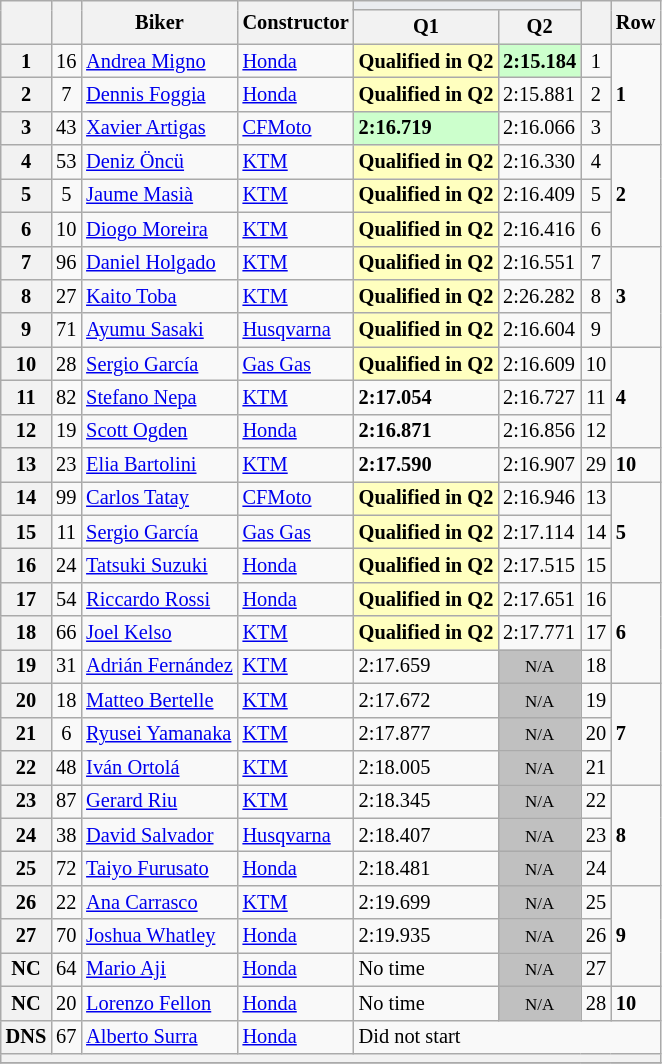<table class="wikitable sortable" style="font-size: 85%;">
<tr>
<th rowspan="2"></th>
<th rowspan="2"></th>
<th rowspan="2">Biker</th>
<th rowspan="2">Constructor</th>
<th colspan="2" style="background:#eaecf0; text-align:center;"></th>
<th rowspan="2"></th>
<th rowspan="2">Row</th>
</tr>
<tr>
<th scope="col">Q1</th>
<th scope="col">Q2</th>
</tr>
<tr>
<th scope="row">1</th>
<td align="center">16</td>
<td> <a href='#'>Andrea Migno</a></td>
<td><a href='#'>Honda</a></td>
<td style="background:#ffffbf;"><strong>Qualified in Q2</strong></td>
<td style="background:#ccffcc;"><strong>2:15.184</strong></td>
<td align="center">1</td>
<td rowspan="3"><strong>1</strong></td>
</tr>
<tr>
<th scope="row">2</th>
<td align="center">7</td>
<td> <a href='#'>Dennis Foggia</a></td>
<td><a href='#'>Honda</a></td>
<td style="background:#ffffbf;"><strong>Qualified in Q2</strong></td>
<td>2:15.881</td>
<td align="center">2</td>
</tr>
<tr>
<th scope="row">3</th>
<td align="center">43</td>
<td> <a href='#'>Xavier Artigas</a></td>
<td><a href='#'>CFMoto</a></td>
<td style="background:#ccffcc;"><strong>2:16.719</strong></td>
<td>2:16.066</td>
<td align="center">3</td>
</tr>
<tr>
<th scope="row">4</th>
<td align="center">53</td>
<td> <a href='#'>Deniz Öncü</a></td>
<td><a href='#'>KTM</a></td>
<td style="background:#ffffbf;"><strong>Qualified in Q2</strong></td>
<td>2:16.330</td>
<td align="center">4</td>
<td rowspan="3"><strong>2</strong></td>
</tr>
<tr>
<th scope="row">5</th>
<td align="center">5</td>
<td> <a href='#'>Jaume Masià</a></td>
<td><a href='#'>KTM</a></td>
<td style="background:#ffffbf;"><strong>Qualified in Q2</strong></td>
<td>2:16.409</td>
<td align="center">5</td>
</tr>
<tr>
<th scope="row">6</th>
<td align="center">10</td>
<td> <a href='#'>Diogo Moreira</a></td>
<td><a href='#'>KTM</a></td>
<td style="background:#ffffbf;"><strong>Qualified in Q2</strong></td>
<td>2:16.416</td>
<td align="center">6</td>
</tr>
<tr>
<th scope="row">7</th>
<td align="center">96</td>
<td> <a href='#'>Daniel Holgado</a></td>
<td><a href='#'>KTM</a></td>
<td style="background:#ffffbf;"><strong>Qualified in Q2</strong></td>
<td>2:16.551</td>
<td align="center">7</td>
<td rowspan="3"><strong>3</strong></td>
</tr>
<tr>
<th scope="row">8</th>
<td align="center">27</td>
<td> <a href='#'>Kaito Toba</a></td>
<td><a href='#'>KTM</a></td>
<td style="background:#ffffbf;"><strong>Qualified in Q2</strong></td>
<td>2:26.282</td>
<td align="center">8</td>
</tr>
<tr>
<th scope="row">9</th>
<td align="center">71</td>
<td> <a href='#'>Ayumu Sasaki</a></td>
<td><a href='#'>Husqvarna</a></td>
<td style="background:#ffffbf;"><strong>Qualified in Q2</strong></td>
<td>2:16.604</td>
<td align="center">9</td>
</tr>
<tr>
<th scope="row">10</th>
<td align="center">28</td>
<td> <a href='#'>Sergio García</a></td>
<td><a href='#'>Gas Gas</a></td>
<td style="background:#ffffbf;"><strong>Qualified in Q2</strong></td>
<td>2:16.609</td>
<td align="center">10</td>
<td rowspan="3"><strong>4</strong></td>
</tr>
<tr>
<th scope="row">11</th>
<td align="center">82</td>
<td> <a href='#'>Stefano Nepa</a></td>
<td><a href='#'>KTM</a></td>
<td><strong>2:17.054</strong></td>
<td>2:16.727</td>
<td align="center">11</td>
</tr>
<tr>
<th scope="row">12</th>
<td align="center">19</td>
<td> <a href='#'>Scott Ogden</a></td>
<td><a href='#'>Honda</a></td>
<td><strong>2:16.871</strong></td>
<td>2:16.856</td>
<td align="center">12</td>
</tr>
<tr>
<th scope="row">13</th>
<td align="center">23</td>
<td> <a href='#'>Elia Bartolini</a></td>
<td><a href='#'>KTM</a></td>
<td><strong>2:17.590</strong></td>
<td>2:16.907</td>
<td align="center">29</td>
<td><strong>10</strong></td>
</tr>
<tr>
<th scope="row">14</th>
<td align="center">99</td>
<td> <a href='#'>Carlos Tatay</a></td>
<td><a href='#'>CFMoto</a></td>
<td style="background:#ffffbf;"><strong>Qualified in Q2</strong></td>
<td>2:16.946</td>
<td align="center">13</td>
<td rowspan="3"><strong>5</strong></td>
</tr>
<tr>
<th scope="row">15</th>
<td align="center">11</td>
<td> <a href='#'>Sergio García</a></td>
<td><a href='#'>Gas Gas</a></td>
<td style="background:#ffffbf;"><strong>Qualified in Q2</strong></td>
<td>2:17.114</td>
<td align="center">14</td>
</tr>
<tr>
<th scope="row">16</th>
<td align="center">24</td>
<td> <a href='#'>Tatsuki Suzuki</a></td>
<td><a href='#'>Honda</a></td>
<td style="background:#ffffbf;"><strong>Qualified in Q2</strong></td>
<td>2:17.515</td>
<td align="center">15</td>
</tr>
<tr>
<th scope="row">17</th>
<td align="center">54</td>
<td> <a href='#'>Riccardo Rossi</a></td>
<td><a href='#'>Honda</a></td>
<td style="background:#ffffbf;"><strong>Qualified in Q2</strong></td>
<td>2:17.651</td>
<td align="center">16</td>
<td rowspan="3"><strong>6</strong></td>
</tr>
<tr>
<th scope="row">18</th>
<td align="center">66</td>
<td> <a href='#'>Joel Kelso</a></td>
<td><a href='#'>KTM</a></td>
<td style="background:#ffffbf;"><strong>Qualified in Q2</strong></td>
<td>2:17.771</td>
<td align="center">17</td>
</tr>
<tr>
<th scope="row">19</th>
<td align="center">31</td>
<td> <a href='#'>Adrián Fernández</a></td>
<td><a href='#'>KTM</a></td>
<td>2:17.659</td>
<td style="background: silver" align="center" data-sort-value="19"><small>N/A</small></td>
<td align="center">18</td>
</tr>
<tr>
<th scope="row">20</th>
<td align="center">18</td>
<td> <a href='#'>Matteo Bertelle</a></td>
<td><a href='#'>KTM</a></td>
<td>2:17.672</td>
<td style="background: silver" align="center" data-sort-value="20"><small>N/A</small></td>
<td align="center">19</td>
<td rowspan="3"><strong>7</strong></td>
</tr>
<tr>
<th scope="row">21</th>
<td align="center">6</td>
<td> <a href='#'>Ryusei Yamanaka</a></td>
<td><a href='#'>KTM</a></td>
<td>2:17.877</td>
<td style="background: silver" align="center" data-sort-value="21"><small>N/A</small></td>
<td align="center">20</td>
</tr>
<tr>
<th scope="row">22</th>
<td align="center">48</td>
<td> <a href='#'>Iván Ortolá</a></td>
<td><a href='#'>KTM</a></td>
<td>2:18.005</td>
<td style="background: silver" align="center" data-sort-value="22"><small>N/A</small></td>
<td align="center">21</td>
</tr>
<tr>
<th scope="row">23</th>
<td align="center">87</td>
<td> <a href='#'>Gerard Riu</a></td>
<td><a href='#'>KTM</a></td>
<td>2:18.345</td>
<td style="background: silver" align="center" data-sort-value="23"><small>N/A</small></td>
<td align="center">22</td>
<td rowspan="3"><strong>8</strong></td>
</tr>
<tr>
<th scope="row">24</th>
<td align="center">38</td>
<td> <a href='#'>David Salvador</a></td>
<td><a href='#'>Husqvarna</a></td>
<td>2:18.407</td>
<td style="background: silver" align="center" data-sort-value="24"><small>N/A</small></td>
<td align="center">23</td>
</tr>
<tr>
<th scope="row">25</th>
<td align="center">72</td>
<td> <a href='#'>Taiyo Furusato</a></td>
<td><a href='#'>Honda</a></td>
<td>2:18.481</td>
<td style="background: silver" align="center" data-sort-value="25"><small>N/A</small></td>
<td align="center">24</td>
</tr>
<tr>
<th scope="row">26</th>
<td align="center">22</td>
<td> <a href='#'>Ana Carrasco</a></td>
<td><a href='#'>KTM</a></td>
<td>2:19.699</td>
<td style="background: silver" align="center" data-sort-value="26"><small>N/A</small></td>
<td align="center">25</td>
<td rowspan="3"><strong>9</strong></td>
</tr>
<tr>
<th scope="row">27</th>
<td align="center">70</td>
<td> <a href='#'>Joshua Whatley</a></td>
<td><a href='#'>Honda</a></td>
<td>2:19.935</td>
<td style="background: silver" align="center" data-sort-value="27"><small>N/A</small></td>
<td align="center">26</td>
</tr>
<tr>
<th scope="row">NC</th>
<td align="center">64</td>
<td> <a href='#'>Mario Aji</a></td>
<td><a href='#'>Honda</a></td>
<td>No time</td>
<td style="background: silver" align="center" data-sort-value="28"><small>N/A</small></td>
<td align="center">27</td>
</tr>
<tr>
<th scope="row">NC</th>
<td align="center">20</td>
<td> <a href='#'>Lorenzo Fellon</a></td>
<td><a href='#'>Honda</a></td>
<td>No time</td>
<td style="background: silver" align="center" data-sort-value="NC"><small>N/A</small></td>
<td align="center">28</td>
<td><strong>10</strong></td>
</tr>
<tr>
<th scope="row">DNS</th>
<td align="center">67</td>
<td> <a href='#'>Alberto Surra</a></td>
<td><a href='#'>Honda</a></td>
<td colspan="4">Did not start</td>
</tr>
<tr>
<th colspan="8"></th>
</tr>
<tr>
</tr>
</table>
